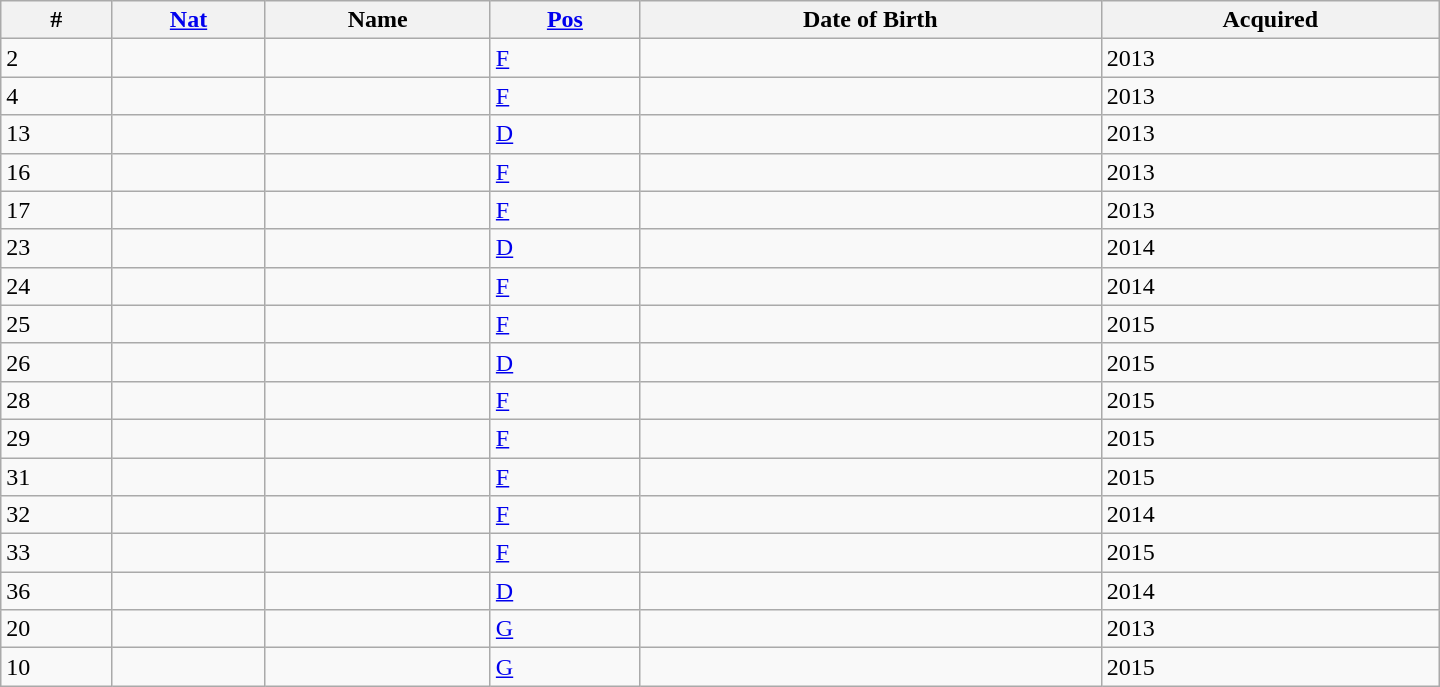<table class="wikitable sortable" style=width:60em style="text-align:center">
<tr>
<th>#</th>
<th><a href='#'>Nat</a></th>
<th>Name</th>
<th><a href='#'>Pos</a></th>
<th>Date of Birth</th>
<th>Acquired</th>
</tr>
<tr>
<td>2</td>
<td></td>
<td align="left"></td>
<td><a href='#'>F</a></td>
<td align="left"></td>
<td>2013</td>
</tr>
<tr>
<td>4</td>
<td></td>
<td align="left"></td>
<td><a href='#'>F</a></td>
<td align="left"></td>
<td>2013</td>
</tr>
<tr>
<td>13</td>
<td></td>
<td align="left"></td>
<td><a href='#'>D</a></td>
<td align="left"></td>
<td>2013</td>
</tr>
<tr>
<td>16</td>
<td></td>
<td align="left"></td>
<td><a href='#'>F</a></td>
<td align="left"></td>
<td>2013</td>
</tr>
<tr>
<td>17</td>
<td></td>
<td align="left"></td>
<td><a href='#'>F</a></td>
<td align="left"></td>
<td>2013</td>
</tr>
<tr>
<td>23</td>
<td></td>
<td align="left"></td>
<td><a href='#'>D</a></td>
<td align="left"></td>
<td>2014</td>
</tr>
<tr>
<td>24</td>
<td></td>
<td align="left"></td>
<td><a href='#'>F</a></td>
<td align="left"></td>
<td>2014</td>
</tr>
<tr>
<td>25</td>
<td></td>
<td align="left"></td>
<td><a href='#'>F</a></td>
<td align="left"></td>
<td>2015</td>
</tr>
<tr>
<td>26</td>
<td></td>
<td align="left"></td>
<td><a href='#'>D</a></td>
<td align="left"></td>
<td>2015</td>
</tr>
<tr>
<td>28</td>
<td></td>
<td align="left"></td>
<td><a href='#'>F</a></td>
<td align="left"></td>
<td>2015</td>
</tr>
<tr>
<td>29</td>
<td></td>
<td align="left"></td>
<td><a href='#'>F</a></td>
<td align="left"></td>
<td>2015</td>
</tr>
<tr>
<td>31</td>
<td></td>
<td align="left"></td>
<td><a href='#'>F</a></td>
<td align="left"></td>
<td>2015</td>
</tr>
<tr>
<td>32</td>
<td></td>
<td align="left"></td>
<td><a href='#'>F</a></td>
<td align="left"></td>
<td>2014</td>
</tr>
<tr>
<td>33</td>
<td></td>
<td align="left"></td>
<td><a href='#'>F</a></td>
<td align="left"></td>
<td>2015</td>
</tr>
<tr>
<td>36</td>
<td></td>
<td align="left"></td>
<td><a href='#'>D</a></td>
<td align="left"></td>
<td>2014</td>
</tr>
<tr>
<td>20</td>
<td></td>
<td align="left"></td>
<td><a href='#'>G</a></td>
<td align="left"></td>
<td>2013</td>
</tr>
<tr>
<td>10</td>
<td></td>
<td align="left"></td>
<td><a href='#'>G</a></td>
<td align="left"></td>
<td>2015</td>
</tr>
</table>
